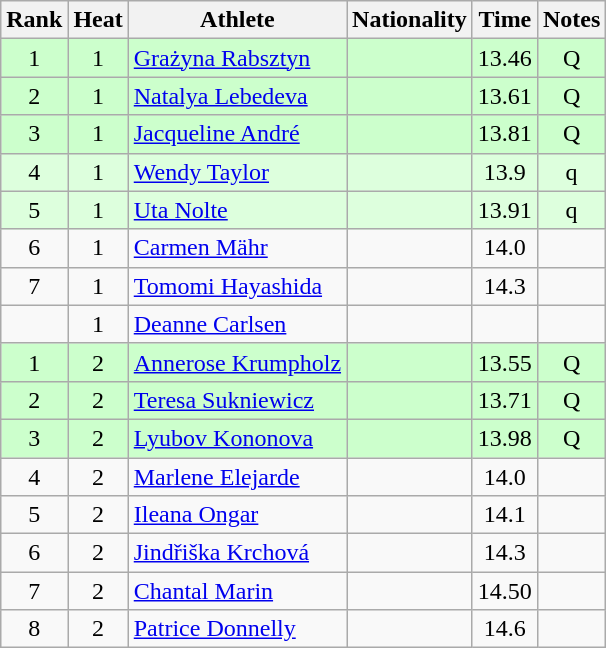<table class="wikitable sortable" style="text-align:center">
<tr>
<th>Rank</th>
<th>Heat</th>
<th>Athlete</th>
<th>Nationality</th>
<th>Time</th>
<th>Notes</th>
</tr>
<tr bgcolor=ccffcc>
<td>1</td>
<td>1</td>
<td align=left><a href='#'>Grażyna Rabsztyn</a></td>
<td align=left></td>
<td>13.46</td>
<td>Q</td>
</tr>
<tr bgcolor=ccffcc>
<td>2</td>
<td>1</td>
<td align=left><a href='#'>Natalya Lebedeva</a></td>
<td align=left></td>
<td>13.61</td>
<td>Q</td>
</tr>
<tr bgcolor=ccffcc>
<td>3</td>
<td>1</td>
<td align=left><a href='#'>Jacqueline André</a></td>
<td align=left></td>
<td>13.81</td>
<td>Q</td>
</tr>
<tr bgcolor=ddffdd>
<td>4</td>
<td>1</td>
<td align=left><a href='#'>Wendy Taylor</a></td>
<td align=left></td>
<td>13.9</td>
<td>q</td>
</tr>
<tr bgcolor=ddffdd>
<td>5</td>
<td>1</td>
<td align=left><a href='#'>Uta Nolte</a></td>
<td align=left></td>
<td>13.91</td>
<td>q</td>
</tr>
<tr>
<td>6</td>
<td>1</td>
<td align=left><a href='#'>Carmen Mähr</a></td>
<td align=left></td>
<td>14.0</td>
<td></td>
</tr>
<tr>
<td>7</td>
<td>1</td>
<td align=left><a href='#'>Tomomi Hayashida</a></td>
<td align=left></td>
<td>14.3</td>
<td></td>
</tr>
<tr>
<td></td>
<td>1</td>
<td align=left><a href='#'>Deanne Carlsen</a></td>
<td align=left></td>
<td></td>
<td></td>
</tr>
<tr bgcolor=ccffcc>
<td>1</td>
<td>2</td>
<td align=left><a href='#'>Annerose Krumpholz</a></td>
<td align=left></td>
<td>13.55</td>
<td>Q</td>
</tr>
<tr bgcolor=ccffcc>
<td>2</td>
<td>2</td>
<td align=left><a href='#'>Teresa Sukniewicz</a></td>
<td align=left></td>
<td>13.71</td>
<td>Q</td>
</tr>
<tr bgcolor=ccffcc>
<td>3</td>
<td>2</td>
<td align=left><a href='#'>Lyubov Kononova</a></td>
<td align=left></td>
<td>13.98</td>
<td>Q</td>
</tr>
<tr>
<td>4</td>
<td>2</td>
<td align=left><a href='#'>Marlene Elejarde</a></td>
<td align=left></td>
<td>14.0</td>
<td></td>
</tr>
<tr>
<td>5</td>
<td>2</td>
<td align=left><a href='#'>Ileana Ongar</a></td>
<td align=left></td>
<td>14.1</td>
<td></td>
</tr>
<tr>
<td>6</td>
<td>2</td>
<td align=left><a href='#'>Jindřiška Krchová</a></td>
<td align=left></td>
<td>14.3</td>
<td></td>
</tr>
<tr>
<td>7</td>
<td>2</td>
<td align=left><a href='#'>Chantal Marin</a></td>
<td align=left></td>
<td>14.50</td>
<td></td>
</tr>
<tr>
<td>8</td>
<td>2</td>
<td align=left><a href='#'>Patrice Donnelly</a></td>
<td align=left></td>
<td>14.6</td>
<td></td>
</tr>
</table>
